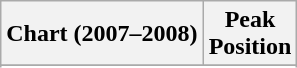<table class="wikitable">
<tr>
<th>Chart (2007–2008)</th>
<th>Peak<br>Position</th>
</tr>
<tr>
</tr>
<tr>
</tr>
<tr>
</tr>
<tr>
</tr>
</table>
